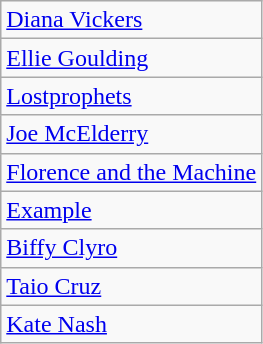<table class="wikitable">
<tr>
<td><a href='#'>Diana Vickers</a></td>
</tr>
<tr>
<td><a href='#'>Ellie Goulding</a></td>
</tr>
<tr>
<td><a href='#'>Lostprophets</a></td>
</tr>
<tr>
<td><a href='#'>Joe McElderry</a></td>
</tr>
<tr>
<td><a href='#'>Florence and the Machine</a></td>
</tr>
<tr>
<td><a href='#'>Example</a></td>
</tr>
<tr>
<td><a href='#'>Biffy Clyro</a></td>
</tr>
<tr>
<td><a href='#'>Taio Cruz</a></td>
</tr>
<tr>
<td><a href='#'>Kate Nash</a></td>
</tr>
</table>
